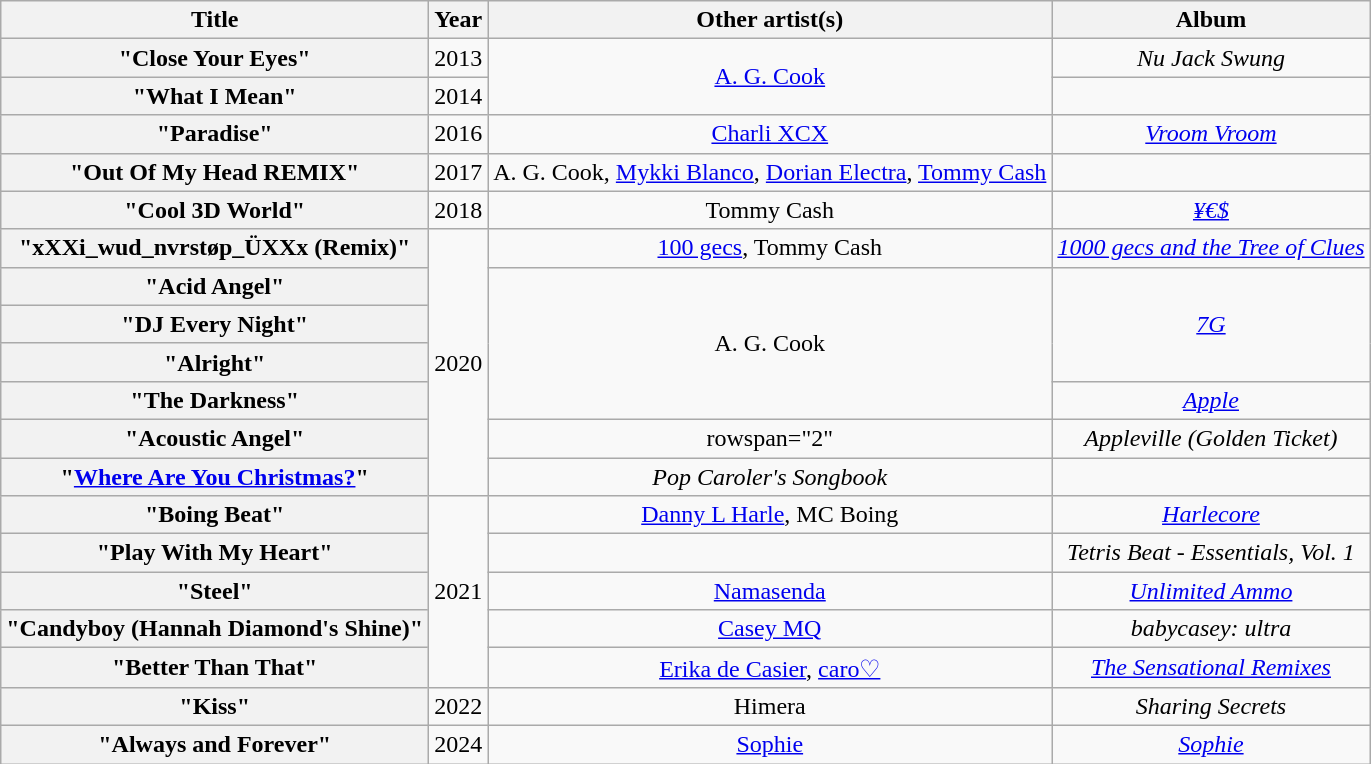<table class="wikitable plainrowheaders" style="text-align:center">
<tr>
<th scope="col">Title</th>
<th scope="col">Year</th>
<th scope="col">Other artist(s)</th>
<th scope="col">Album</th>
</tr>
<tr>
<th scope="row">"Close Your Eyes"</th>
<td>2013</td>
<td rowspan="2"><a href='#'>A. G. Cook</a></td>
<td><em>Nu Jack Swung</em></td>
</tr>
<tr>
<th scope="row">"What I Mean"</th>
<td>2014</td>
<td></td>
</tr>
<tr>
<th scope="row">"Paradise"</th>
<td>2016</td>
<td><a href='#'>Charli XCX</a></td>
<td><em><a href='#'>Vroom Vroom</a></em></td>
</tr>
<tr>
<th scope="row">"Out Of My Head REMIX"</th>
<td>2017</td>
<td>A. G. Cook, <a href='#'>Mykki Blanco</a>, <a href='#'>Dorian Electra</a>, <a href='#'>Tommy Cash</a></td>
<td></td>
</tr>
<tr>
<th scope="row">"Cool 3D World"</th>
<td>2018</td>
<td>Tommy Cash</td>
<td><em><a href='#'>¥€$</a></em></td>
</tr>
<tr>
<th scope="row">"xXXi_wud_nvrstøp_ÜXXx (Remix)"</th>
<td rowspan="7">2020</td>
<td><a href='#'>100 gecs</a>, Tommy Cash</td>
<td><em><a href='#'>1000 gecs and the Tree of Clues</a></em></td>
</tr>
<tr>
<th scope="row">"Acid Angel"</th>
<td rowspan="4">A. G. Cook</td>
<td rowspan="3"><em><a href='#'>7G</a></em></td>
</tr>
<tr>
<th scope="row">"DJ Every Night"</th>
</tr>
<tr>
<th scope="row">"Alright"</th>
</tr>
<tr>
<th scope="row">"The Darkness"</th>
<td><em><a href='#'>Apple</a></em></td>
</tr>
<tr>
<th scope="row">"Acoustic Angel"</th>
<td>rowspan="2" </td>
<td><em>Appleville (Golden Ticket)</em></td>
</tr>
<tr>
<th scope="row">"<a href='#'>Where Are You Christmas?</a>"</th>
<td><em>Pop Caroler's Songbook</em></td>
</tr>
<tr>
<th scope="row">"Boing Beat"</th>
<td rowspan="5">2021</td>
<td><a href='#'>Danny L Harle</a>, MC Boing</td>
<td><em><a href='#'>Harlecore</a></em></td>
</tr>
<tr>
<th scope="row">"Play With My Heart"</th>
<td></td>
<td><em>Tetris Beat - Essentials, Vol. 1</em></td>
</tr>
<tr>
<th scope="row">"Steel"</th>
<td><a href='#'>Namasenda</a></td>
<td><em><a href='#'>Unlimited Ammo</a></em></td>
</tr>
<tr>
<th scope="row">"Candyboy (Hannah Diamond's Shine)"</th>
<td><a href='#'>Casey MQ</a></td>
<td><em>babycasey: ultra</em></td>
</tr>
<tr>
<th scope="row">"Better Than That"</th>
<td><a href='#'>Erika de Casier</a>, <a href='#'>caro♡</a></td>
<td><em><a href='#'>The Sensational Remixes</a></em></td>
</tr>
<tr>
<th scope="row">"Kiss"</th>
<td>2022</td>
<td>Himera</td>
<td><em>Sharing Secrets</em></td>
</tr>
<tr>
<th scope="row">"Always and Forever"</th>
<td>2024</td>
<td><a href='#'>Sophie</a></td>
<td><em><a href='#'>Sophie</a></em></td>
</tr>
</table>
